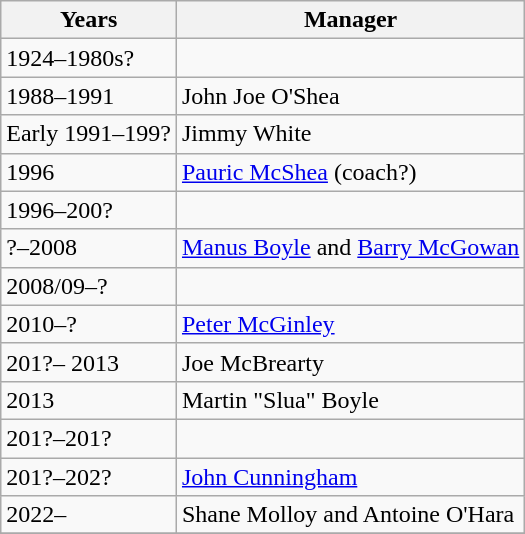<table class="wikitable">
<tr>
<th>Years</th>
<th>Manager</th>
</tr>
<tr>
<td>1924–1980s?</td>
<td></td>
</tr>
<tr>
<td> 1988–1991</td>
<td>John Joe O'Shea</td>
</tr>
<tr>
<td>Early 1991–199?</td>
<td>Jimmy White</td>
</tr>
<tr>
<td> 1996</td>
<td><a href='#'>Pauric McShea</a> (coach?)</td>
</tr>
<tr>
<td> 1996–200?</td>
<td></td>
</tr>
<tr>
<td>?–2008</td>
<td><a href='#'>Manus Boyle</a> and <a href='#'>Barry McGowan</a></td>
</tr>
<tr>
<td>2008/09–?</td>
<td></td>
</tr>
<tr>
<td> 2010–?</td>
<td><a href='#'>Peter McGinley</a></td>
</tr>
<tr>
<td>201?– 2013</td>
<td>Joe McBrearty</td>
</tr>
<tr>
<td> 2013</td>
<td>Martin "Slua" Boyle</td>
</tr>
<tr>
<td>201?–201?</td>
<td></td>
</tr>
<tr>
<td>201?–202?</td>
<td><a href='#'>John Cunningham</a></td>
</tr>
<tr>
<td>2022–</td>
<td>Shane Molloy and Antoine O'Hara</td>
</tr>
<tr>
</tr>
</table>
